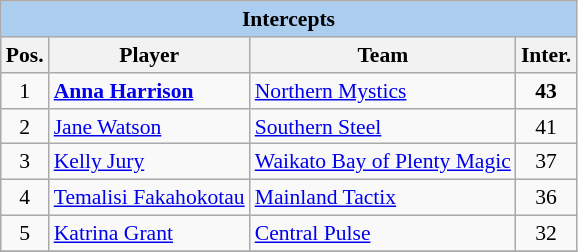<table class="wikitable"  style="float:left; font-size:90%;">
<tr>
<th colspan=4 style=background:#ABCDEF>Intercepts</th>
</tr>
<tr>
<th>Pos.</th>
<th>Player</th>
<th>Team</th>
<th>Inter.</th>
</tr>
<tr>
<td align=center>1</td>
<td><strong><a href='#'>Anna Harrison</a></strong></td>
<td><a href='#'>Northern Mystics</a></td>
<td align=center><strong>43</strong></td>
</tr>
<tr>
<td align=center>2</td>
<td><a href='#'>Jane Watson</a></td>
<td><a href='#'>Southern Steel</a></td>
<td align=center>41</td>
</tr>
<tr>
<td align=center>3</td>
<td><a href='#'>Kelly Jury</a></td>
<td><a href='#'>Waikato Bay of Plenty Magic</a></td>
<td align=center>37</td>
</tr>
<tr>
<td align=center>4</td>
<td><a href='#'>Temalisi Fakahokotau</a></td>
<td><a href='#'>Mainland Tactix</a></td>
<td align=center>36</td>
</tr>
<tr>
<td align=center>5</td>
<td><a href='#'>Katrina Grant</a></td>
<td><a href='#'>Central Pulse</a></td>
<td align=center>32</td>
</tr>
<tr>
</tr>
</table>
